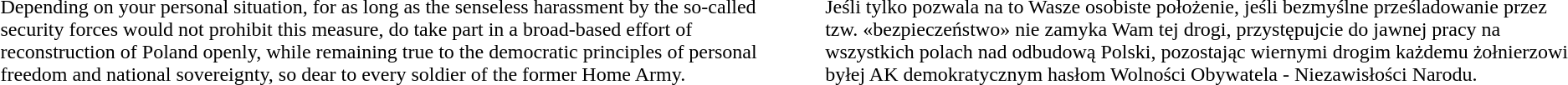<table>
<tr>
<td width="49%" valign="top"><div><br>Depending on your personal situation, for as long as the senseless harassment by the so-called security forces would not prohibit this measure, do take part in a broad-based effort of reconstruction of Poland openly, while remaining true to the democratic principles of personal freedom and national sovereignty, so dear to every soldier of the former Home Army.</div></td>
<td width=3%></td>
<td valign="top"><div><br>Jeśli tylko pozwala na to Wasze osobiste położenie, jeśli bezmyślne prześladowanie przez tzw. «bezpieczeństwo» nie zamyka Wam tej drogi, przystępujcie do jawnej pracy na wszystkich polach nad odbudową Polski, pozostając wiernymi drogim każdemu żołnierzowi byłej AK demokratycznym hasłom Wolności Obywatela - Niezawisłości Narodu.</div></td>
</tr>
</table>
